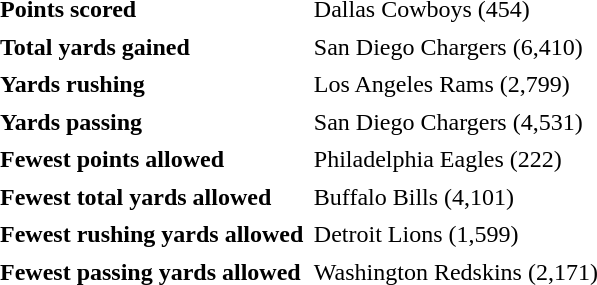<table cellpadding="3" cellspacing="1">
<tr>
<td><strong>Points scored</strong></td>
<td>Dallas Cowboys (454)</td>
</tr>
<tr>
<td><strong>Total yards gained</strong></td>
<td>San Diego Chargers (6,410)</td>
</tr>
<tr>
<td><strong>Yards rushing</strong></td>
<td>Los Angeles Rams (2,799)</td>
</tr>
<tr>
<td><strong>Yards passing</strong></td>
<td>San Diego Chargers (4,531)</td>
</tr>
<tr>
<td><strong>Fewest points allowed</strong></td>
<td>Philadelphia Eagles (222)</td>
</tr>
<tr>
<td><strong>Fewest total yards allowed</strong></td>
<td>Buffalo Bills (4,101)</td>
</tr>
<tr>
<td><strong>Fewest rushing yards allowed</strong></td>
<td>Detroit Lions (1,599)</td>
</tr>
<tr>
<td><strong>Fewest passing yards allowed</strong></td>
<td>Washington Redskins (2,171)</td>
</tr>
</table>
